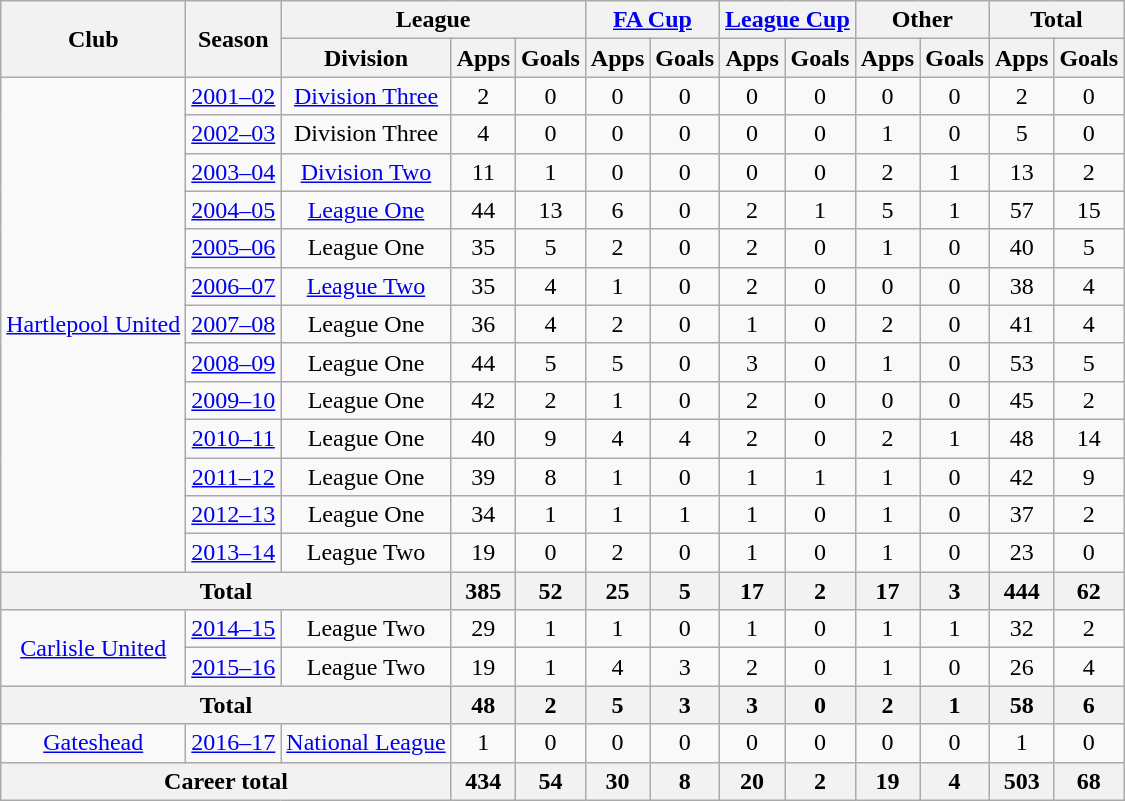<table class="wikitable" style="text-align: center">
<tr>
<th rowspan="2">Club</th>
<th rowspan="2">Season</th>
<th colspan="3">League</th>
<th colspan="2"><a href='#'>FA Cup</a></th>
<th colspan="2"><a href='#'>League Cup</a></th>
<th colspan="2">Other</th>
<th colspan="2">Total</th>
</tr>
<tr>
<th>Division</th>
<th>Apps</th>
<th>Goals</th>
<th>Apps</th>
<th>Goals</th>
<th>Apps</th>
<th>Goals</th>
<th>Apps</th>
<th>Goals</th>
<th>Apps</th>
<th>Goals</th>
</tr>
<tr>
<td rowspan="13"><a href='#'>Hartlepool United</a></td>
<td><a href='#'>2001–02</a></td>
<td><a href='#'>Division Three</a></td>
<td>2</td>
<td>0</td>
<td>0</td>
<td>0</td>
<td>0</td>
<td>0</td>
<td>0</td>
<td>0</td>
<td>2</td>
<td>0</td>
</tr>
<tr>
<td><a href='#'>2002–03</a></td>
<td>Division Three</td>
<td>4</td>
<td>0</td>
<td>0</td>
<td>0</td>
<td>0</td>
<td>0</td>
<td>1</td>
<td>0</td>
<td>5</td>
<td>0</td>
</tr>
<tr>
<td><a href='#'>2003–04</a></td>
<td><a href='#'>Division Two</a></td>
<td>11</td>
<td>1</td>
<td>0</td>
<td>0</td>
<td>0</td>
<td>0</td>
<td>2</td>
<td>1</td>
<td>13</td>
<td>2</td>
</tr>
<tr>
<td><a href='#'>2004–05</a></td>
<td><a href='#'>League One</a></td>
<td>44</td>
<td>13</td>
<td>6</td>
<td>0</td>
<td>2</td>
<td>1</td>
<td>5</td>
<td>1</td>
<td>57</td>
<td>15</td>
</tr>
<tr>
<td><a href='#'>2005–06</a></td>
<td>League One</td>
<td>35</td>
<td>5</td>
<td>2</td>
<td>0</td>
<td>2</td>
<td>0</td>
<td>1</td>
<td>0</td>
<td>40</td>
<td>5</td>
</tr>
<tr>
<td><a href='#'>2006–07</a></td>
<td><a href='#'>League Two</a></td>
<td>35</td>
<td>4</td>
<td>1</td>
<td>0</td>
<td>2</td>
<td>0</td>
<td>0</td>
<td>0</td>
<td>38</td>
<td>4</td>
</tr>
<tr>
<td><a href='#'>2007–08</a></td>
<td>League One</td>
<td>36</td>
<td>4</td>
<td>2</td>
<td>0</td>
<td>1</td>
<td>0</td>
<td>2</td>
<td>0</td>
<td>41</td>
<td>4</td>
</tr>
<tr>
<td><a href='#'>2008–09</a></td>
<td>League One</td>
<td>44</td>
<td>5</td>
<td>5</td>
<td>0</td>
<td>3</td>
<td>0</td>
<td>1</td>
<td>0</td>
<td>53</td>
<td>5</td>
</tr>
<tr>
<td><a href='#'>2009–10</a></td>
<td>League One</td>
<td>42</td>
<td>2</td>
<td>1</td>
<td>0</td>
<td>2</td>
<td>0</td>
<td>0</td>
<td>0</td>
<td>45</td>
<td>2</td>
</tr>
<tr>
<td><a href='#'>2010–11</a></td>
<td>League One</td>
<td>40</td>
<td>9</td>
<td>4</td>
<td>4</td>
<td>2</td>
<td>0</td>
<td>2</td>
<td>1</td>
<td>48</td>
<td>14</td>
</tr>
<tr>
<td><a href='#'>2011–12</a></td>
<td>League One</td>
<td>39</td>
<td>8</td>
<td>1</td>
<td>0</td>
<td>1</td>
<td>1</td>
<td>1</td>
<td>0</td>
<td>42</td>
<td>9</td>
</tr>
<tr>
<td><a href='#'>2012–13</a></td>
<td>League One</td>
<td>34</td>
<td>1</td>
<td>1</td>
<td>1</td>
<td>1</td>
<td>0</td>
<td>1</td>
<td>0</td>
<td>37</td>
<td>2</td>
</tr>
<tr>
<td><a href='#'>2013–14</a></td>
<td>League Two</td>
<td>19</td>
<td>0</td>
<td>2</td>
<td>0</td>
<td>1</td>
<td>0</td>
<td>1</td>
<td>0</td>
<td>23</td>
<td>0</td>
</tr>
<tr>
<th colspan="3">Total</th>
<th>385</th>
<th>52</th>
<th>25</th>
<th>5</th>
<th>17</th>
<th>2</th>
<th>17</th>
<th>3</th>
<th>444</th>
<th>62</th>
</tr>
<tr>
<td rowspan="2"><a href='#'>Carlisle United</a></td>
<td><a href='#'>2014–15</a></td>
<td>League Two</td>
<td>29</td>
<td>1</td>
<td>1</td>
<td>0</td>
<td>1</td>
<td>0</td>
<td>1</td>
<td>1</td>
<td>32</td>
<td>2</td>
</tr>
<tr>
<td><a href='#'>2015–16</a></td>
<td>League Two</td>
<td>19</td>
<td>1</td>
<td>4</td>
<td>3</td>
<td>2</td>
<td>0</td>
<td>1</td>
<td>0</td>
<td>26</td>
<td>4</td>
</tr>
<tr>
<th colspan="3">Total</th>
<th>48</th>
<th>2</th>
<th>5</th>
<th>3</th>
<th>3</th>
<th>0</th>
<th>2</th>
<th>1</th>
<th>58</th>
<th>6</th>
</tr>
<tr>
<td><a href='#'>Gateshead</a></td>
<td><a href='#'>2016–17</a></td>
<td><a href='#'>National League</a></td>
<td>1</td>
<td>0</td>
<td>0</td>
<td>0</td>
<td>0</td>
<td>0</td>
<td>0</td>
<td>0</td>
<td>1</td>
<td>0</td>
</tr>
<tr>
<th colspan="3">Career total</th>
<th>434</th>
<th>54</th>
<th>30</th>
<th>8</th>
<th>20</th>
<th>2</th>
<th>19</th>
<th>4</th>
<th>503</th>
<th>68</th>
</tr>
</table>
